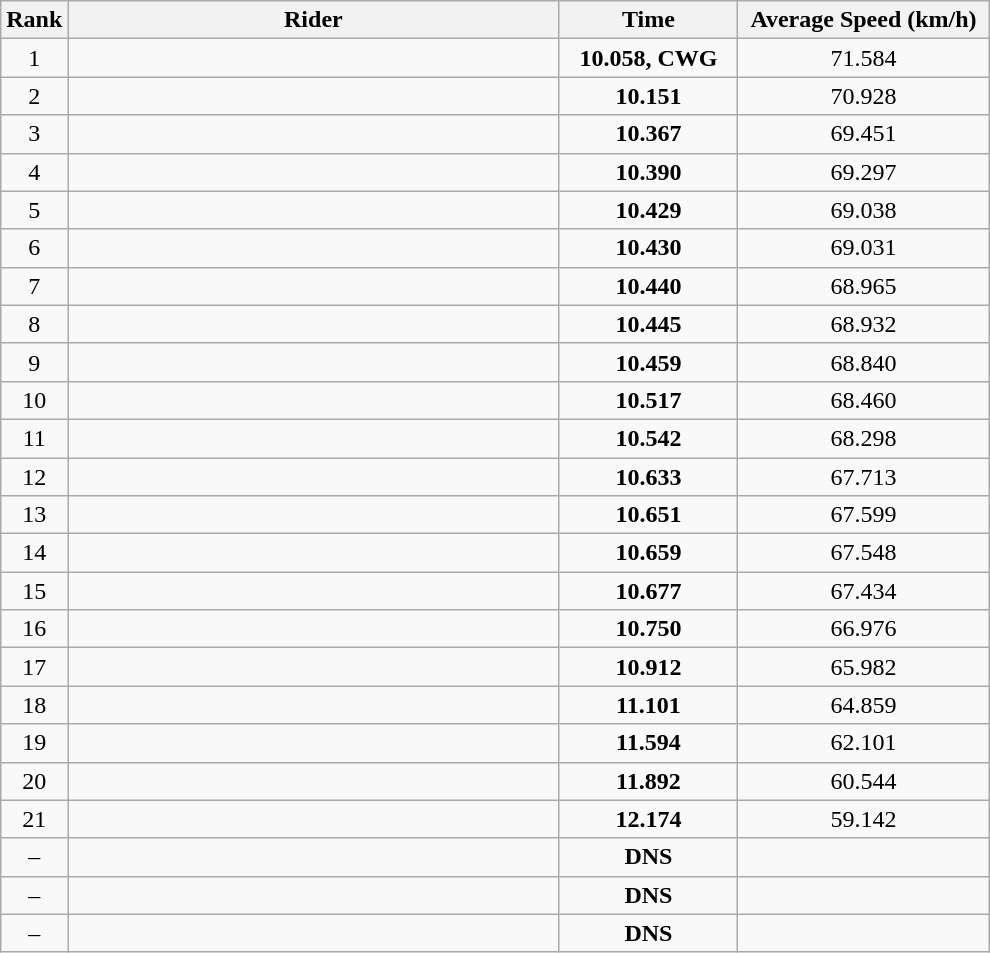<table class="wikitable" style="text-align:center;">
<tr>
<th>Rank</th>
<th style="width:20em;">Rider</th>
<th style="width:7em;">Time</th>
<th style="width:10em;">Average Speed (km/h)</th>
</tr>
<tr>
<td>1</td>
<td align=left></td>
<td><strong>10.058, CWG</strong></td>
<td>71.584</td>
</tr>
<tr>
<td>2</td>
<td align=left></td>
<td><strong>10.151</strong></td>
<td>70.928</td>
</tr>
<tr>
<td>3</td>
<td align=left></td>
<td><strong>10.367</strong></td>
<td>69.451</td>
</tr>
<tr>
<td>4</td>
<td align=left></td>
<td><strong>10.390</strong></td>
<td>69.297</td>
</tr>
<tr>
<td>5</td>
<td align=left></td>
<td><strong>10.429</strong></td>
<td>69.038</td>
</tr>
<tr>
<td>6</td>
<td align=left></td>
<td><strong>10.430</strong></td>
<td>69.031</td>
</tr>
<tr>
<td>7</td>
<td align=left></td>
<td><strong>10.440</strong></td>
<td>68.965</td>
</tr>
<tr>
<td>8</td>
<td align=left></td>
<td><strong>10.445</strong></td>
<td>68.932</td>
</tr>
<tr>
<td>9</td>
<td align=left></td>
<td><strong>10.459</strong></td>
<td>68.840</td>
</tr>
<tr>
<td>10</td>
<td align=left></td>
<td><strong>10.517</strong></td>
<td>68.460</td>
</tr>
<tr>
<td>11</td>
<td align=left></td>
<td><strong>10.542</strong></td>
<td>68.298</td>
</tr>
<tr>
<td>12</td>
<td align=left></td>
<td><strong>10.633</strong></td>
<td>67.713</td>
</tr>
<tr>
<td>13</td>
<td align=left></td>
<td><strong>10.651</strong></td>
<td>67.599</td>
</tr>
<tr>
<td>14</td>
<td align=left></td>
<td><strong>10.659</strong></td>
<td>67.548</td>
</tr>
<tr>
<td>15</td>
<td align=left></td>
<td><strong>10.677</strong></td>
<td>67.434</td>
</tr>
<tr>
<td>16</td>
<td align=left></td>
<td><strong>10.750</strong></td>
<td>66.976</td>
</tr>
<tr>
<td>17</td>
<td align=left></td>
<td><strong>10.912</strong></td>
<td>65.982</td>
</tr>
<tr>
<td>18</td>
<td align=left></td>
<td><strong>11.101</strong></td>
<td>64.859</td>
</tr>
<tr>
<td>19</td>
<td align=left></td>
<td><strong>11.594</strong></td>
<td>62.101</td>
</tr>
<tr>
<td>20</td>
<td align=left></td>
<td><strong>11.892</strong></td>
<td>60.544</td>
</tr>
<tr>
<td>21</td>
<td align=left></td>
<td><strong>12.174</strong></td>
<td>59.142</td>
</tr>
<tr>
<td>–</td>
<td align=left></td>
<td><strong>DNS</strong></td>
<td></td>
</tr>
<tr>
<td>–</td>
<td align=left></td>
<td><strong>DNS</strong></td>
<td></td>
</tr>
<tr>
<td>–</td>
<td align=left></td>
<td><strong>DNS</strong></td>
<td></td>
</tr>
</table>
